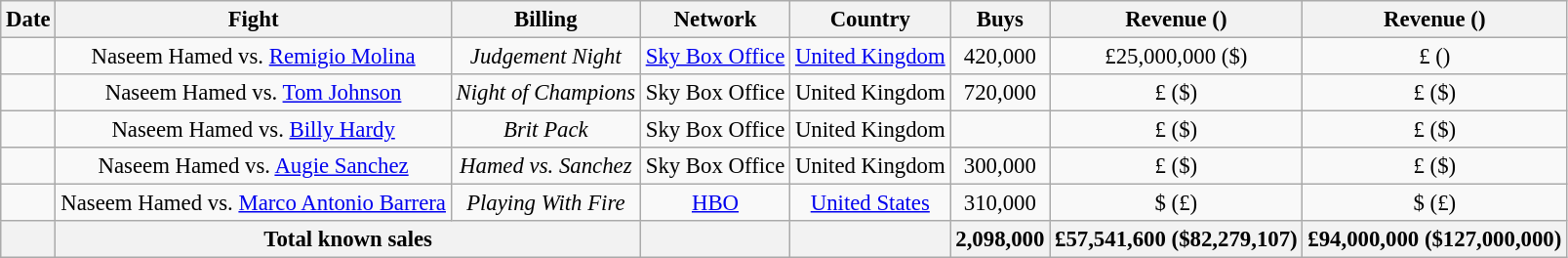<table class="wikitable sortable" style="text-align:center; font-size:95%">
<tr>
<th>Date</th>
<th>Fight</th>
<th>Billing</th>
<th>Network</th>
<th>Country</th>
<th>Buys</th>
<th>Revenue ()</th>
<th>Revenue  ()</th>
</tr>
<tr>
<td></td>
<td>Naseem Hamed vs. <a href='#'>Remigio Molina</a></td>
<td><em>Judgement Night</em></td>
<td><a href='#'>Sky Box Office</a></td>
<td><a href='#'>United Kingdom</a></td>
<td>420,000</td>
<td>£25,000,000 ($)</td>
<td>£ ()</td>
</tr>
<tr>
<td></td>
<td>Naseem Hamed vs. <a href='#'>Tom Johnson</a></td>
<td><em>Night of Champions</em></td>
<td>Sky Box Office</td>
<td>United Kingdom</td>
<td>720,000</td>
<td>£ ($)</td>
<td>£ ($)</td>
</tr>
<tr>
<td></td>
<td>Naseem Hamed vs. <a href='#'>Billy Hardy</a></td>
<td><em>Brit Pack</em></td>
<td>Sky Box Office</td>
<td>United Kingdom</td>
<td></td>
<td>£ ($)</td>
<td>£ ($)</td>
</tr>
<tr>
<td></td>
<td>Naseem Hamed vs. <a href='#'>Augie Sanchez</a></td>
<td><em>Hamed vs. Sanchez</em></td>
<td>Sky Box Office</td>
<td>United Kingdom</td>
<td>300,000</td>
<td>£ ($)</td>
<td>£ ($)</td>
</tr>
<tr>
<td></td>
<td>Naseem Hamed vs. <a href='#'>Marco Antonio Barrera</a></td>
<td><em>Playing With Fire</em></td>
<td><a href='#'>HBO</a></td>
<td><a href='#'>United States</a></td>
<td>310,000</td>
<td>$ (£)</td>
<td>$ (£)</td>
</tr>
<tr>
<th></th>
<th colspan="2">Total known sales</th>
<th></th>
<th></th>
<th>2,098,000</th>
<th>£57,541,600 ($82,279,107)</th>
<th>£94,000,000 ($127,000,000)</th>
</tr>
</table>
